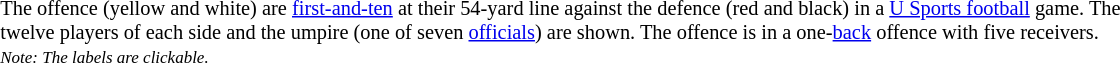<table border="0"  style="margin:auto; width:783px;">
<tr>
<td><br>














</td>
</tr>
<tr style="font-size:85%">
<td><br>The offence (yellow and white) are <a href='#'>first-and-ten</a> at their 54-yard line against the defence (red and black) in a <a href='#'>U Sports football</a> game. The twelve players of each side and the umpire (one of seven <a href='#'>officials</a>) are shown. The offence is in a one-<a href='#'>back</a> offence with five receivers.<br><small><em>Note: The labels are clickable.</em></small></td>
</tr>
</table>
